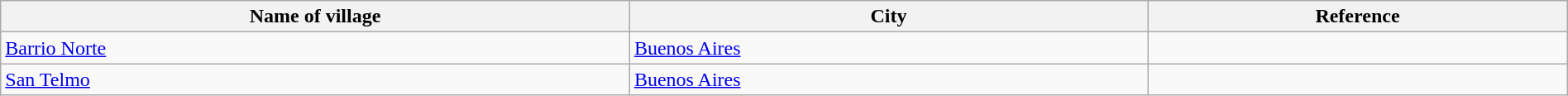<table class="wikitable" style="width: 100%">
<tr>
<th>Name of village</th>
<th>City </th>
<th>Reference</th>
</tr>
<tr>
<td><a href='#'>Barrio Norte</a></td>
<td><a href='#'>Buenos Aires</a></td>
<td></td>
</tr>
<tr>
<td><a href='#'>San Telmo</a></td>
<td><a href='#'>Buenos Aires</a></td>
<td></td>
</tr>
</table>
